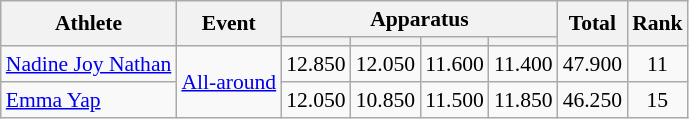<table class="wikitable" style="font-size:90%">
<tr>
<th rowspan=2>Athlete</th>
<th rowspan=2>Event</th>
<th colspan=4>Apparatus</th>
<th rowspan=2>Total</th>
<th rowspan=2>Rank</th>
</tr>
<tr style="font-size:95%">
<th></th>
<th></th>
<th></th>
<th></th>
</tr>
<tr align=center>
<td align=left><a href='#'>Nadine Joy Nathan</a></td>
<td align=left rowspan=2><a href='#'>All-around</a></td>
<td>12.850</td>
<td>12.050</td>
<td>11.600</td>
<td>11.400</td>
<td>47.900</td>
<td>11</td>
</tr>
<tr align=center>
<td align=left><a href='#'>Emma Yap</a></td>
<td>12.050</td>
<td>10.850</td>
<td>11.500</td>
<td>11.850</td>
<td>46.250</td>
<td>15</td>
</tr>
</table>
